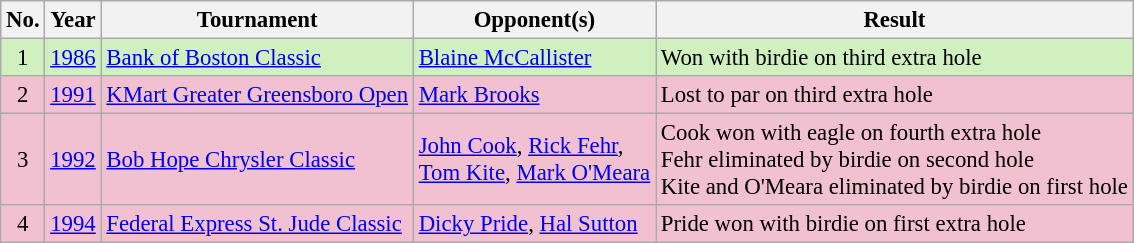<table class="wikitable" style="font-size:95%;">
<tr>
<th>No.</th>
<th>Year</th>
<th>Tournament</th>
<th>Opponent(s)</th>
<th>Result</th>
</tr>
<tr style="background:#D0F0C0;">
<td align=center>1</td>
<td><a href='#'>1986</a></td>
<td><a href='#'>Bank of Boston Classic</a></td>
<td> <a href='#'>Blaine McCallister</a></td>
<td>Won with birdie on third extra hole</td>
</tr>
<tr style="background:#F2C1D1;">
<td align=center>2</td>
<td><a href='#'>1991</a></td>
<td><a href='#'>KMart Greater Greensboro Open</a></td>
<td> <a href='#'>Mark Brooks</a></td>
<td>Lost to par on third extra hole</td>
</tr>
<tr style="background:#F2C1D1;">
<td align=center>3</td>
<td><a href='#'>1992</a></td>
<td><a href='#'>Bob Hope Chrysler Classic</a></td>
<td> <a href='#'>John Cook</a>,  <a href='#'>Rick Fehr</a>,<br> <a href='#'>Tom Kite</a>,  <a href='#'>Mark O'Meara</a></td>
<td>Cook won with eagle on fourth extra hole<br>Fehr eliminated by birdie on second hole<br>Kite and O'Meara eliminated by birdie on first hole</td>
</tr>
<tr style="background:#F2C1D1;">
<td align=center>4</td>
<td><a href='#'>1994</a></td>
<td><a href='#'>Federal Express St. Jude Classic</a></td>
<td> <a href='#'>Dicky Pride</a>,  <a href='#'>Hal Sutton</a></td>
<td>Pride won with birdie on first extra hole</td>
</tr>
</table>
